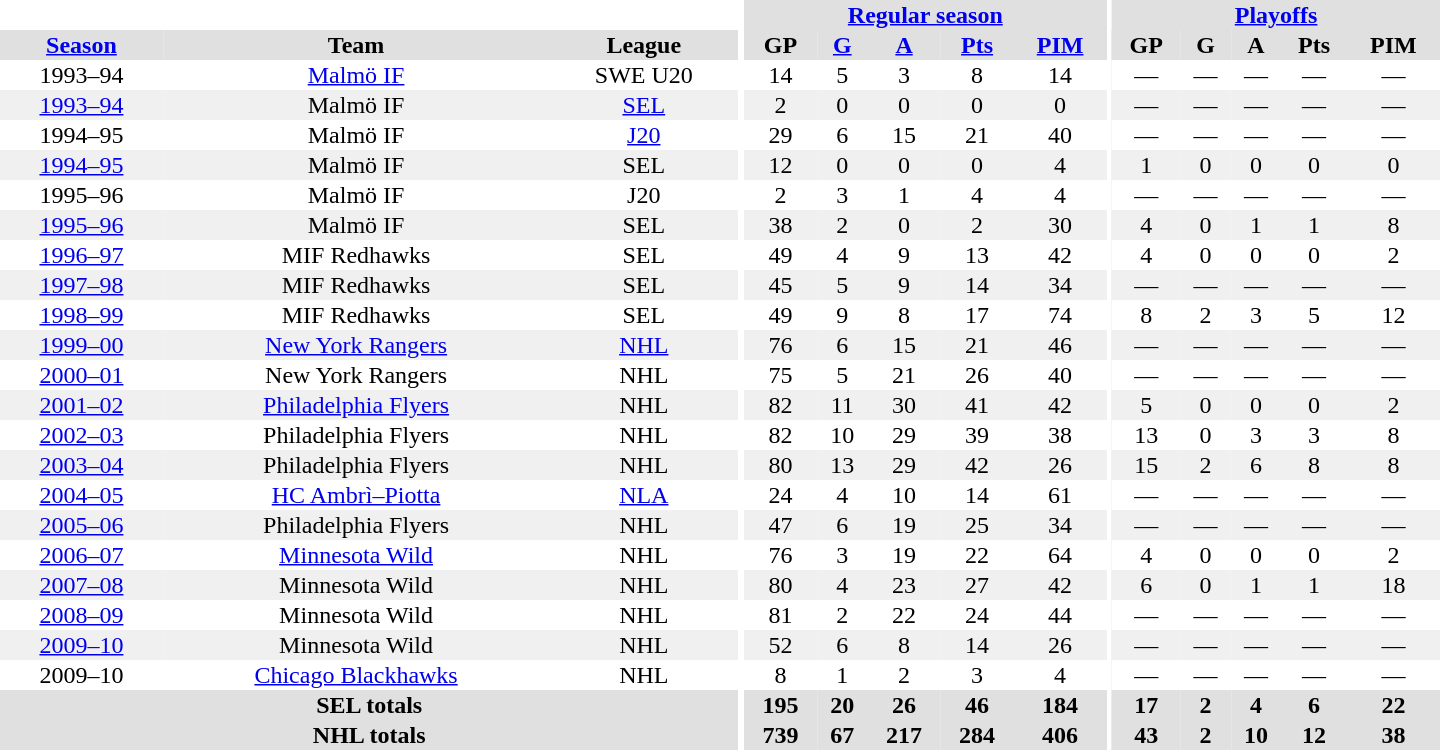<table border="0" cellpadding="1" cellspacing="0" style="text-align:center; width:60em">
<tr bgcolor="#e0e0e0">
<th colspan="3" bgcolor="#ffffff"></th>
<th rowspan="100" bgcolor="#ffffff"></th>
<th colspan="5"><a href='#'>Regular season</a></th>
<th rowspan="100" bgcolor="#ffffff"></th>
<th colspan="5"><a href='#'>Playoffs</a></th>
</tr>
<tr bgcolor="#e0e0e0">
<th><a href='#'>Season</a></th>
<th>Team</th>
<th>League</th>
<th>GP</th>
<th><a href='#'>G</a></th>
<th><a href='#'>A</a></th>
<th><a href='#'>Pts</a></th>
<th><a href='#'>PIM</a></th>
<th>GP</th>
<th>G</th>
<th>A</th>
<th>Pts</th>
<th>PIM</th>
</tr>
<tr>
<td>1993–94</td>
<td><a href='#'>Malmö IF</a></td>
<td>SWE U20</td>
<td>14</td>
<td>5</td>
<td>3</td>
<td>8</td>
<td>14</td>
<td>—</td>
<td>—</td>
<td>—</td>
<td>—</td>
<td>—</td>
</tr>
<tr bgcolor="#f0f0f0">
<td><a href='#'>1993–94</a></td>
<td>Malmö IF</td>
<td><a href='#'>SEL</a></td>
<td>2</td>
<td>0</td>
<td>0</td>
<td>0</td>
<td>0</td>
<td>—</td>
<td>—</td>
<td>—</td>
<td>—</td>
<td>—</td>
</tr>
<tr>
<td>1994–95</td>
<td>Malmö IF</td>
<td><a href='#'>J20</a></td>
<td>29</td>
<td>6</td>
<td>15</td>
<td>21</td>
<td>40</td>
<td>—</td>
<td>—</td>
<td>—</td>
<td>—</td>
<td>—</td>
</tr>
<tr bgcolor="#f0f0f0">
<td><a href='#'>1994–95</a></td>
<td>Malmö IF</td>
<td>SEL</td>
<td>12</td>
<td>0</td>
<td>0</td>
<td>0</td>
<td>4</td>
<td>1</td>
<td>0</td>
<td>0</td>
<td>0</td>
<td>0</td>
</tr>
<tr>
<td>1995–96</td>
<td>Malmö IF</td>
<td>J20</td>
<td>2</td>
<td>3</td>
<td>1</td>
<td>4</td>
<td>4</td>
<td>—</td>
<td>—</td>
<td>—</td>
<td>—</td>
<td>—</td>
</tr>
<tr bgcolor="#f0f0f0">
<td><a href='#'>1995–96</a></td>
<td>Malmö IF</td>
<td>SEL</td>
<td>38</td>
<td>2</td>
<td>0</td>
<td>2</td>
<td>30</td>
<td>4</td>
<td>0</td>
<td>1</td>
<td>1</td>
<td>8</td>
</tr>
<tr>
<td><a href='#'>1996–97</a></td>
<td>MIF Redhawks</td>
<td>SEL</td>
<td>49</td>
<td>4</td>
<td>9</td>
<td>13</td>
<td>42</td>
<td>4</td>
<td>0</td>
<td>0</td>
<td>0</td>
<td>2</td>
</tr>
<tr bgcolor="#f0f0f0">
<td><a href='#'>1997–98</a></td>
<td>MIF Redhawks</td>
<td>SEL</td>
<td>45</td>
<td>5</td>
<td>9</td>
<td>14</td>
<td>34</td>
<td>—</td>
<td>—</td>
<td>—</td>
<td>—</td>
<td>—</td>
</tr>
<tr>
<td><a href='#'>1998–99</a></td>
<td>MIF Redhawks</td>
<td>SEL</td>
<td>49</td>
<td>9</td>
<td>8</td>
<td>17</td>
<td>74</td>
<td>8</td>
<td>2</td>
<td>3</td>
<td>5</td>
<td>12</td>
</tr>
<tr bgcolor="#f0f0f0">
<td><a href='#'>1999–00</a></td>
<td><a href='#'>New York Rangers</a></td>
<td><a href='#'>NHL</a></td>
<td>76</td>
<td>6</td>
<td>15</td>
<td>21</td>
<td>46</td>
<td>—</td>
<td>—</td>
<td>—</td>
<td>—</td>
<td>—</td>
</tr>
<tr>
<td><a href='#'>2000–01</a></td>
<td>New York Rangers</td>
<td>NHL</td>
<td>75</td>
<td>5</td>
<td>21</td>
<td>26</td>
<td>40</td>
<td>—</td>
<td>—</td>
<td>—</td>
<td>—</td>
<td>—</td>
</tr>
<tr bgcolor="#f0f0f0">
<td><a href='#'>2001–02</a></td>
<td><a href='#'>Philadelphia Flyers</a></td>
<td>NHL</td>
<td>82</td>
<td>11</td>
<td>30</td>
<td>41</td>
<td>42</td>
<td>5</td>
<td>0</td>
<td>0</td>
<td>0</td>
<td>2</td>
</tr>
<tr>
<td><a href='#'>2002–03</a></td>
<td>Philadelphia Flyers</td>
<td>NHL</td>
<td>82</td>
<td>10</td>
<td>29</td>
<td>39</td>
<td>38</td>
<td>13</td>
<td>0</td>
<td>3</td>
<td>3</td>
<td>8</td>
</tr>
<tr bgcolor="#f0f0f0">
<td><a href='#'>2003–04</a></td>
<td>Philadelphia Flyers</td>
<td>NHL</td>
<td>80</td>
<td>13</td>
<td>29</td>
<td>42</td>
<td>26</td>
<td>15</td>
<td>2</td>
<td>6</td>
<td>8</td>
<td>8</td>
</tr>
<tr>
<td><a href='#'>2004–05</a></td>
<td><a href='#'>HC Ambrì–Piotta</a></td>
<td><a href='#'>NLA</a></td>
<td>24</td>
<td>4</td>
<td>10</td>
<td>14</td>
<td>61</td>
<td>—</td>
<td>—</td>
<td>—</td>
<td>—</td>
<td>—</td>
</tr>
<tr bgcolor="#f0f0f0">
<td><a href='#'>2005–06</a></td>
<td>Philadelphia Flyers</td>
<td>NHL</td>
<td>47</td>
<td>6</td>
<td>19</td>
<td>25</td>
<td>34</td>
<td>—</td>
<td>—</td>
<td>—</td>
<td>—</td>
<td>—</td>
</tr>
<tr>
<td><a href='#'>2006–07</a></td>
<td><a href='#'>Minnesota Wild</a></td>
<td>NHL</td>
<td>76</td>
<td>3</td>
<td>19</td>
<td>22</td>
<td>64</td>
<td>4</td>
<td>0</td>
<td>0</td>
<td>0</td>
<td>2</td>
</tr>
<tr bgcolor="#f0f0f0">
<td><a href='#'>2007–08</a></td>
<td>Minnesota Wild</td>
<td>NHL</td>
<td>80</td>
<td>4</td>
<td>23</td>
<td>27</td>
<td>42</td>
<td>6</td>
<td>0</td>
<td>1</td>
<td>1</td>
<td>18</td>
</tr>
<tr>
<td><a href='#'>2008–09</a></td>
<td>Minnesota Wild</td>
<td>NHL</td>
<td>81</td>
<td>2</td>
<td>22</td>
<td>24</td>
<td>44</td>
<td>—</td>
<td>—</td>
<td>—</td>
<td>—</td>
<td>—</td>
</tr>
<tr bgcolor="#f0f0f0">
<td><a href='#'>2009–10</a></td>
<td>Minnesota Wild</td>
<td>NHL</td>
<td>52</td>
<td>6</td>
<td>8</td>
<td>14</td>
<td>26</td>
<td>—</td>
<td>—</td>
<td>—</td>
<td>—</td>
<td>—</td>
</tr>
<tr>
<td>2009–10</td>
<td><a href='#'>Chicago Blackhawks</a></td>
<td>NHL</td>
<td>8</td>
<td>1</td>
<td>2</td>
<td>3</td>
<td>4</td>
<td>—</td>
<td>—</td>
<td>—</td>
<td>—</td>
<td>—</td>
</tr>
<tr bgcolor="#e0e0e0">
<th colspan="3">SEL totals</th>
<th>195</th>
<th>20</th>
<th>26</th>
<th>46</th>
<th>184</th>
<th>17</th>
<th>2</th>
<th>4</th>
<th>6</th>
<th>22</th>
</tr>
<tr bgcolor="#e0e0e0">
<th colspan="3">NHL totals</th>
<th>739</th>
<th>67</th>
<th>217</th>
<th>284</th>
<th>406</th>
<th>43</th>
<th>2</th>
<th>10</th>
<th>12</th>
<th>38</th>
</tr>
</table>
